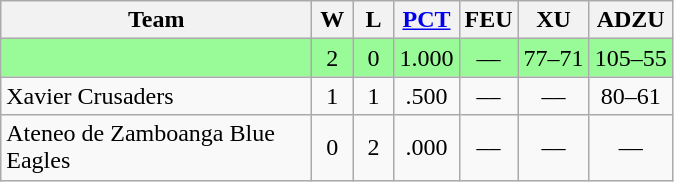<table class=wikitable style="text-align:center;">
<tr>
<th width=200px>Team</th>
<th width=20px>W</th>
<th width=20px>L</th>
<th width=30px><a href='#'>PCT</a></th>
<th>FEU</th>
<th>XU</th>
<th>ADZU</th>
</tr>
<tr bgcolor="#98fb98">
<td align=left></td>
<td>2</td>
<td>0</td>
<td>1.000</td>
<td>––</td>
<td>77–71</td>
<td>105–55</td>
</tr>
<tr>
<td align=left> Xavier Crusaders</td>
<td>1</td>
<td>1</td>
<td>.500</td>
<td>––</td>
<td>––</td>
<td>80–61</td>
</tr>
<tr>
<td align=left> Ateneo de Zamboanga Blue Eagles</td>
<td>0</td>
<td>2</td>
<td>.000</td>
<td>––</td>
<td>––</td>
<td>––</td>
</tr>
</table>
